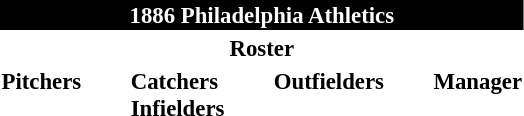<table class="toccolours" style="font-size: 95%;">
<tr>
<th colspan="10" style="background-color: black; color: white; text-align: center;">1886 Philadelphia Athletics</th>
</tr>
<tr>
<td colspan="10" style="background-color: white; color: black; text-align: center;"><strong>Roster</strong></td>
</tr>
<tr>
<td valign="top"><strong>Pitchers</strong><br>









</td>
<td width="25px"></td>
<td valign="top"><strong>Catchers</strong><br>


<strong>Infielders</strong>







</td>
<td width="25px"></td>
<td valign="top"><strong>Outfielders</strong><br>




</td>
<td width="25px"></td>
<td valign="top"><strong>Manager</strong><br>
</td>
</tr>
</table>
